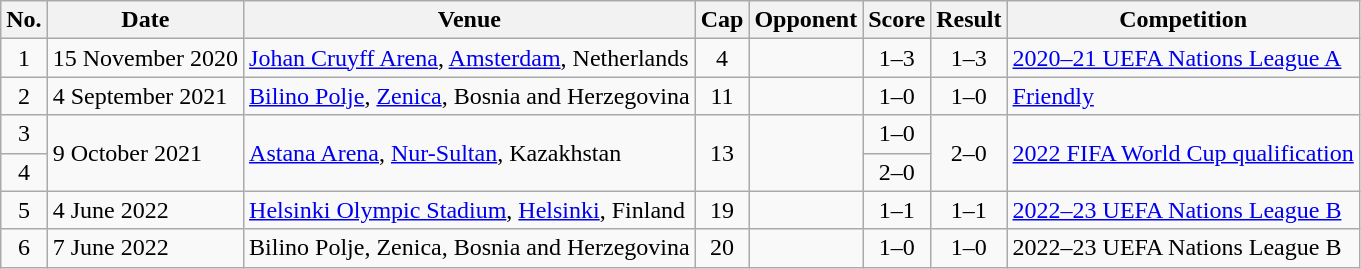<table class="wikitable sortable">
<tr>
<th scope=col>No.</th>
<th scope=col>Date</th>
<th scope=col>Venue</th>
<th scope=col>Cap</th>
<th scope=col>Opponent</th>
<th scope=col>Score</th>
<th scope=col>Result</th>
<th scope=col>Competition</th>
</tr>
<tr>
<td align=center>1</td>
<td>15 November 2020</td>
<td><a href='#'>Johan Cruyff Arena</a>, <a href='#'>Amsterdam</a>, Netherlands</td>
<td align=center>4</td>
<td></td>
<td align=center>1–3</td>
<td align=center>1–3</td>
<td><a href='#'>2020–21 UEFA Nations League A</a></td>
</tr>
<tr>
<td align=center>2</td>
<td>4 September 2021</td>
<td><a href='#'>Bilino Polje</a>, <a href='#'>Zenica</a>, Bosnia and Herzegovina</td>
<td align=center>11</td>
<td></td>
<td align=center>1–0</td>
<td align=center>1–0</td>
<td><a href='#'>Friendly</a></td>
</tr>
<tr>
<td align=center>3</td>
<td rowspan=2>9 October 2021</td>
<td rowspan=2><a href='#'>Astana Arena</a>, <a href='#'>Nur-Sultan</a>, Kazakhstan</td>
<td rowspan=2 align=center>13</td>
<td rowspan=2></td>
<td align=center>1–0</td>
<td rowspan=2 align=center>2–0</td>
<td rowspan=2><a href='#'>2022 FIFA World Cup qualification</a></td>
</tr>
<tr>
<td align=center>4</td>
<td align=center>2–0</td>
</tr>
<tr>
<td align=center>5</td>
<td>4 June 2022</td>
<td><a href='#'>Helsinki Olympic Stadium</a>, <a href='#'>Helsinki</a>, Finland</td>
<td align=center>19</td>
<td></td>
<td align=center>1–1</td>
<td align=center>1–1</td>
<td><a href='#'>2022–23 UEFA Nations League B</a></td>
</tr>
<tr>
<td align=center>6</td>
<td>7 June 2022</td>
<td>Bilino Polje, Zenica, Bosnia and Herzegovina</td>
<td align=center>20</td>
<td></td>
<td align=center>1–0</td>
<td align=center>1–0</td>
<td>2022–23 UEFA Nations League B</td>
</tr>
</table>
